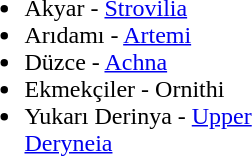<table>
<tr ---->
<td width="250" valign="top"><br><ul><li>Akyar - <a href='#'>Strovilia</a></li><li>Arıdamı - <a href='#'>Artemi</a></li><li>Düzce - <a href='#'>Achna</a></li><li>Ekmekçiler - Ornithi</li><li>Yukarı Derinya - <a href='#'>Upper Deryneia</a></li></ul></td>
</tr>
</table>
